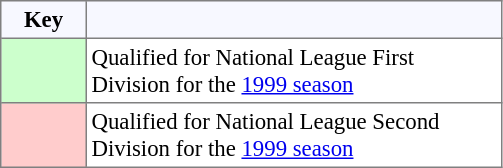<table bgcolor="#f7f8ff" cellpadding="3" cellspacing="0" border="1" style="font-size: 95%; border: gray solid 1px; border-collapse: collapse;text-align:center;">
<tr>
<th width=50>Key</th>
<th width=270></th>
</tr>
<tr>
<td style="background:#ccffcc;" width="20"></td>
<td bgcolor="#ffffff" align="left">Qualified for National League First Division for the <a href='#'>1999 season</a></td>
</tr>
<tr>
<td style="background: #FFCCCC" width="20"></td>
<td bgcolor="#ffffff" align="left">Qualified for National League Second Division for the <a href='#'>1999 season</a></td>
</tr>
</table>
